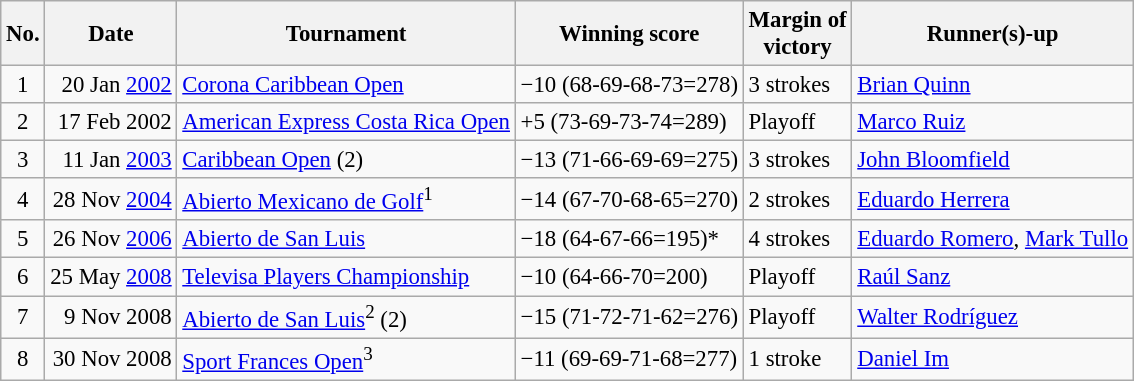<table class="wikitable" style="font-size:95%;">
<tr>
<th>No.</th>
<th>Date</th>
<th>Tournament</th>
<th>Winning score</th>
<th>Margin of<br>victory</th>
<th>Runner(s)-up</th>
</tr>
<tr>
<td align=center>1</td>
<td align=right>20 Jan <a href='#'>2002</a></td>
<td><a href='#'>Corona Caribbean Open</a></td>
<td>−10 (68-69-68-73=278)</td>
<td>3 strokes</td>
<td> <a href='#'>Brian Quinn</a></td>
</tr>
<tr>
<td align=center>2</td>
<td align=right>17 Feb 2002</td>
<td><a href='#'>American Express Costa Rica Open</a></td>
<td>+5 (73-69-73-74=289)</td>
<td>Playoff</td>
<td> <a href='#'>Marco Ruiz</a></td>
</tr>
<tr>
<td align=center>3</td>
<td align=right>11 Jan <a href='#'>2003</a></td>
<td><a href='#'>Caribbean Open</a> (2)</td>
<td>−13 (71-66-69-69=275)</td>
<td>3 strokes</td>
<td> <a href='#'>John Bloomfield</a></td>
</tr>
<tr>
<td align=center>4</td>
<td align=right>28 Nov <a href='#'>2004</a></td>
<td><a href='#'>Abierto Mexicano de Golf</a><sup>1</sup></td>
<td>−14 (67-70-68-65=270)</td>
<td>2 strokes</td>
<td> <a href='#'>Eduardo Herrera</a></td>
</tr>
<tr>
<td align=center>5</td>
<td align=right>26 Nov <a href='#'>2006</a></td>
<td><a href='#'>Abierto de San Luis</a></td>
<td>−18 (64-67-66=195)*</td>
<td>4 strokes</td>
<td> <a href='#'>Eduardo Romero</a>,  <a href='#'>Mark Tullo</a></td>
</tr>
<tr>
<td align=center>6</td>
<td align=right>25 May <a href='#'>2008</a></td>
<td><a href='#'>Televisa Players Championship</a></td>
<td>−10 (64-66-70=200)</td>
<td>Playoff</td>
<td> <a href='#'>Raúl Sanz</a></td>
</tr>
<tr>
<td align=center>7</td>
<td align=right>9 Nov 2008</td>
<td><a href='#'>Abierto de San Luis</a><sup>2</sup> (2)</td>
<td>−15 (71-72-71-62=276)</td>
<td>Playoff</td>
<td> <a href='#'>Walter Rodríguez</a></td>
</tr>
<tr>
<td align=center>8</td>
<td align=right>30 Nov 2008</td>
<td><a href='#'>Sport Frances Open</a><sup>3</sup></td>
<td>−11 (69-69-71-68=277)</td>
<td>1 stroke</td>
<td> <a href='#'>Daniel Im</a></td>
</tr>
</table>
